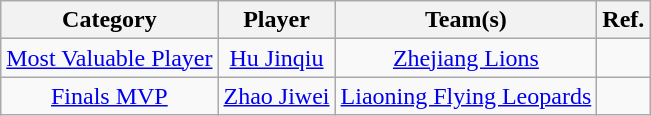<table class="wikitable" style="text-align:center">
<tr>
<th>Category</th>
<th>Player</th>
<th>Team(s)</th>
<th>Ref.</th>
</tr>
<tr>
<td><a href='#'>Most Valuable Player</a></td>
<td><a href='#'>Hu Jinqiu</a></td>
<td><a href='#'>Zhejiang Lions</a></td>
<td></td>
</tr>
<tr>
<td><a href='#'>Finals MVP</a></td>
<td><a href='#'>Zhao Jiwei</a></td>
<td><a href='#'>Liaoning Flying Leopards</a></td>
<td></td>
</tr>
</table>
